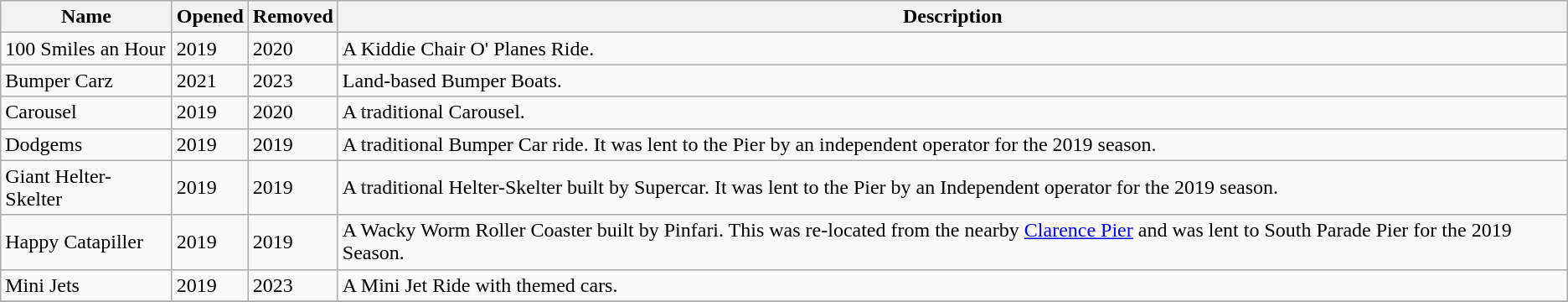<table class="wikitable">
<tr>
<th>Name</th>
<th>Opened</th>
<th>Removed</th>
<th>Description</th>
</tr>
<tr>
<td>100 Smiles an Hour</td>
<td>2019</td>
<td>2020</td>
<td>A Kiddie Chair O' Planes Ride.</td>
</tr>
<tr>
<td>Bumper Carz</td>
<td>2021</td>
<td>2023</td>
<td>Land-based Bumper Boats.</td>
</tr>
<tr>
<td>Carousel</td>
<td>2019</td>
<td>2020</td>
<td>A traditional Carousel.</td>
</tr>
<tr>
<td>Dodgems</td>
<td>2019</td>
<td>2019</td>
<td>A traditional Bumper Car ride. It was lent to the Pier by an independent operator for the 2019 season.</td>
</tr>
<tr>
<td>Giant Helter-Skelter</td>
<td>2019</td>
<td>2019</td>
<td>A traditional Helter-Skelter built by Supercar. It was lent to the Pier by an Independent operator for the 2019 season.</td>
</tr>
<tr>
<td>Happy Catapiller</td>
<td>2019</td>
<td>2019</td>
<td>A Wacky Worm Roller Coaster built by Pinfari. This was re-located from the nearby <a href='#'>Clarence Pier</a> and was lent to South Parade Pier for the 2019 Season.</td>
</tr>
<tr>
<td>Mini Jets</td>
<td>2019</td>
<td>2023</td>
<td>A Mini Jet Ride with themed cars.</td>
</tr>
<tr>
</tr>
</table>
